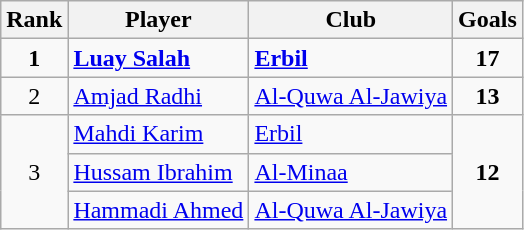<table class="wikitable" style="text-align:center">
<tr>
<th>Rank</th>
<th>Player</th>
<th>Club</th>
<th>Goals</th>
</tr>
<tr>
<td rowspan="1"><strong>1</strong></td>
<td align="left"> <strong><a href='#'>Luay Salah</a></strong></td>
<td align="left"><strong><a href='#'>Erbil</a></strong></td>
<td><strong>17</strong></td>
</tr>
<tr>
<td rowspan="1">2</td>
<td align="left"> <a href='#'>Amjad Radhi</a></td>
<td align="left"><a href='#'>Al-Quwa Al-Jawiya</a></td>
<td><strong>13</strong></td>
</tr>
<tr>
<td rowspan="3">3</td>
<td align="left"> <a href='#'>Mahdi Karim</a></td>
<td align="left"><a href='#'>Erbil</a></td>
<td rowspan="3"><strong>12</strong></td>
</tr>
<tr>
<td align="left"> <a href='#'>Hussam Ibrahim</a></td>
<td align="left"><a href='#'>Al-Minaa</a></td>
</tr>
<tr>
<td align="left"> <a href='#'>Hammadi Ahmed</a></td>
<td align="left"><a href='#'>Al-Quwa Al-Jawiya</a></td>
</tr>
</table>
